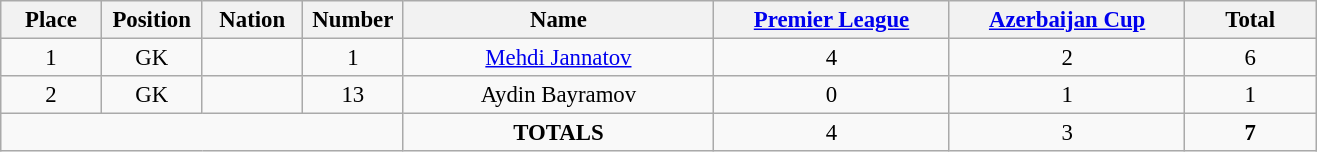<table class="wikitable" style="font-size: 95%; text-align: center;">
<tr>
<th width=60>Place</th>
<th width=60>Position</th>
<th width=60>Nation</th>
<th width=60>Number</th>
<th width=200>Name</th>
<th width=150><a href='#'>Premier League</a></th>
<th width=150><a href='#'>Azerbaijan Cup</a></th>
<th width=80>Total</th>
</tr>
<tr>
<td>1</td>
<td>GK</td>
<td></td>
<td>1</td>
<td><a href='#'>Mehdi Jannatov</a></td>
<td>4</td>
<td>2</td>
<td>6</td>
</tr>
<tr>
<td>2</td>
<td>GK</td>
<td></td>
<td>13</td>
<td>Aydin Bayramov</td>
<td>0</td>
<td>1</td>
<td>1</td>
</tr>
<tr>
<td colspan="4"></td>
<td><strong>TOTALS</strong></td>
<td>4</td>
<td>3</td>
<td><strong>7</strong></td>
</tr>
</table>
